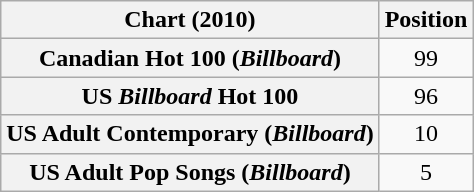<table class="wikitable sortable plainrowheaders" style="text-align:center">
<tr>
<th scope="col">Chart (2010)</th>
<th scope="col">Position</th>
</tr>
<tr>
<th scope="row">Canadian Hot 100 (<em>Billboard</em>)</th>
<td>99</td>
</tr>
<tr>
<th scope="row">US <em>Billboard</em> Hot 100</th>
<td>96</td>
</tr>
<tr>
<th scope="row">US Adult Contemporary (<em>Billboard</em>)</th>
<td>10</td>
</tr>
<tr>
<th scope="row">US Adult Pop Songs (<em>Billboard</em>)</th>
<td>5</td>
</tr>
</table>
